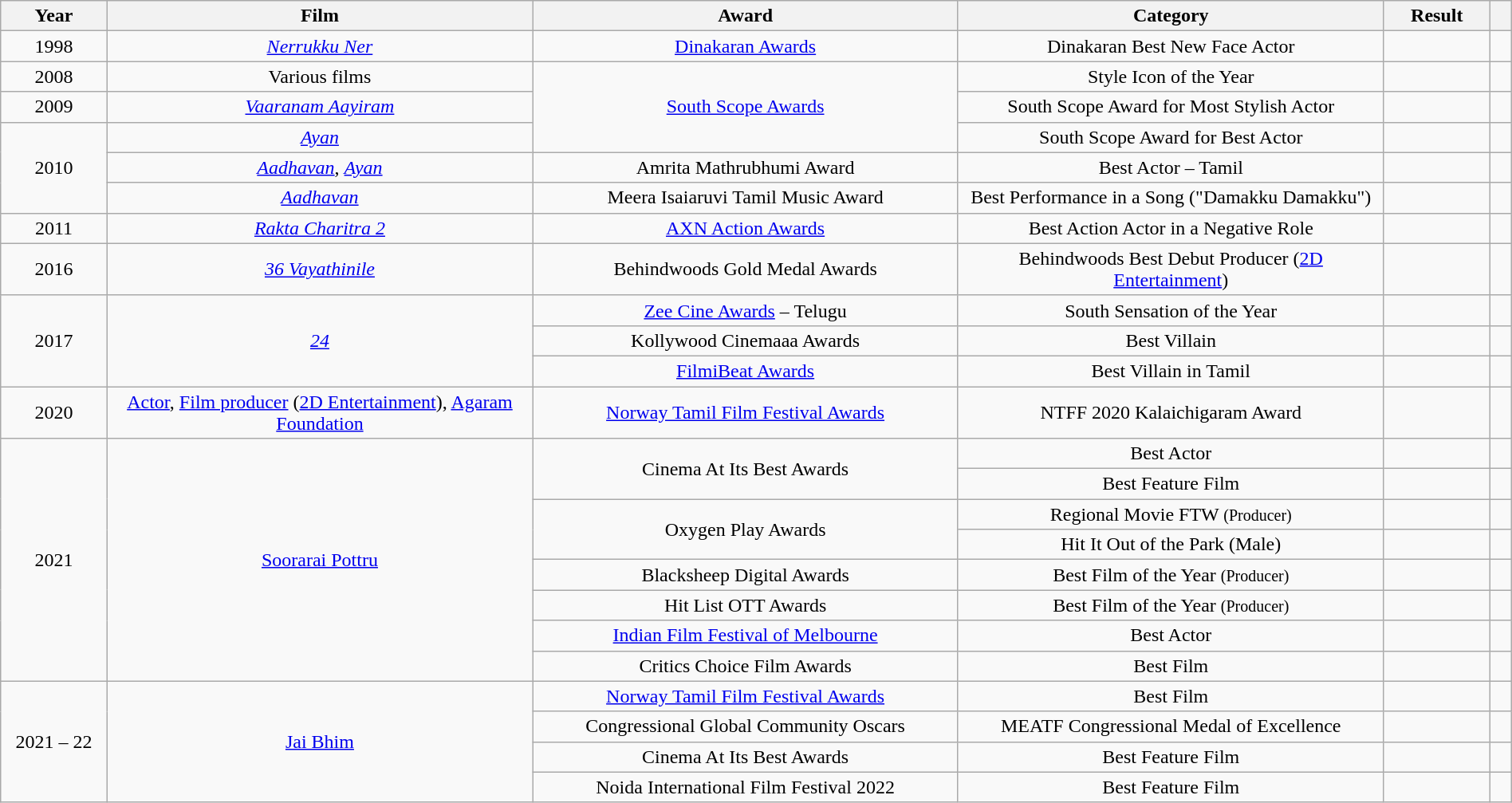<table class="wikitable sortable" style="width:100%;">
<tr>
<th style="width:5%;">Year</th>
<th style="width:20%;">Film</th>
<th style="width:20%;">Award</th>
<th style="width:20%;">Category</th>
<th style="width:5%;">Result</th>
<th style="width:1%;" class="unsortable"></th>
</tr>
<tr>
<td style="text-align:center;">1998</td>
<td style="text-align:center;"><em><a href='#'>Nerrukku Ner</a></em></td>
<td style="text-align:center;"><a href='#'>Dinakaran Awards</a></td>
<td style="text-align:center;">Dinakaran Best New Face Actor</td>
<td></td>
<td></td>
</tr>
<tr>
<td style="text-align:center;">2008</td>
<td style="text-align:center;">Various films</td>
<td style="text-align:center;" rowspan="3"><a href='#'>South Scope Awards</a></td>
<td style="text-align:center;">Style Icon of the Year</td>
<td></td>
<td></td>
</tr>
<tr>
<td style="text-align:center;" rowspan="1">2009</td>
<td style="text-align:center;" rowspan="1"><em><a href='#'>Vaaranam Aayiram</a></em></td>
<td style="text-align:center;">South Scope Award for Most Stylish Actor</td>
<td></td>
<td></td>
</tr>
<tr>
<td style="text-align:center;" rowspan="3">2010</td>
<td style="text-align:center;"><em><a href='#'>Ayan</a></em></td>
<td style="text-align:center;">South Scope Award for Best Actor</td>
<td></td>
<td></td>
</tr>
<tr>
<td style="text-align:center;"><em><a href='#'>Aadhavan</a></em>, <em><a href='#'>Ayan</a></em></td>
<td style="text-align:center;">Amrita Mathrubhumi Award</td>
<td style="text-align:center;">Best Actor – Tamil</td>
<td></td>
<td></td>
</tr>
<tr>
<td style="text-align:center;"><em><a href='#'>Aadhavan</a></em></td>
<td style="text-align:center;">Meera Isaiaruvi Tamil Music Award</td>
<td style="text-align:center;">Best Performance in a Song ("Damakku Damakku")</td>
<td></td>
<td></td>
</tr>
<tr>
<td style="text-align:center;">2011</td>
<td style="text-align:center;"><em><a href='#'>Rakta Charitra 2</a></em></td>
<td style="text-align:center;"><a href='#'>AXN Action Awards</a></td>
<td style="text-align:center;">Best Action Actor in a Negative Role</td>
<td></td>
<td></td>
</tr>
<tr>
<td style="text-align:center;">2016</td>
<td style="text-align:center;"><em><a href='#'>36 Vayathinile</a></em></td>
<td style="text-align:center;">Behindwoods Gold Medal Awards</td>
<td style="text-align:center;">Behindwoods Best Debut Producer (<a href='#'>2D Entertainment</a>)</td>
<td></td>
<td></td>
</tr>
<tr>
<td style="text-align:center;" rowspan="3">2017</td>
<td style="text-align:center;" rowspan="3"><em><a href='#'>24</a></em></td>
<td style="text-align:center;"><a href='#'>Zee Cine Awards</a> – Telugu</td>
<td style="text-align:center;">South Sensation of the Year</td>
<td></td>
<td></td>
</tr>
<tr>
<td style="text-align:center;">Kollywood Cinemaaa Awards</td>
<td style="text-align:center;">Best Villain</td>
<td></td>
<td></td>
</tr>
<tr>
<td style="text-align:center;"><a href='#'>FilmiBeat Awards</a></td>
<td style="text-align:center;">Best Villain in Tamil</td>
<td></td>
<td></td>
</tr>
<tr>
<td style="text-align:center;">2020</td>
<td style="text-align:center;"><a href='#'>Actor</a>, <a href='#'>Film producer</a> (<a href='#'>2D Entertainment</a>), <a href='#'>Agaram Foundation</a></td>
<td style="text-align:center;"><a href='#'>Norway Tamil Film Festival Awards</a></td>
<td style="text-align:center;">NTFF 2020 Kalaichigaram Award</td>
<td></td>
<td></td>
</tr>
<tr>
<td rowspan="8" style="text-align:center;">2021</td>
<td rowspan="8" style="text-align:center;"><a href='#'>Soorarai Pottru</a></td>
<td style="text-align:center;"rowspan="2">Cinema At Its Best Awards</td>
<td style="text-align:center;">Best Actor</td>
<td></td>
<td></td>
</tr>
<tr>
<td style="text-align:center;">Best Feature Film</td>
<td></td>
<td></td>
</tr>
<tr>
<td style="text-align:center;"rowspan="2">Oxygen Play Awards</td>
<td style="text-align:center;">Regional Movie FTW <small>(Producer)</small></td>
<td></td>
<td></td>
</tr>
<tr>
<td style="text-align:center;">Hit It Out of the Park (Male)</td>
<td></td>
<td></td>
</tr>
<tr>
<td style="text-align:center;"rowspan="1">Blacksheep Digital Awards</td>
<td style="text-align:center;">Best Film of the Year <small>(Producer)</small></td>
<td></td>
<td></td>
</tr>
<tr>
<td style="text-align:center;"rowspan="1">Hit List OTT Awards</td>
<td style="text-align:center;">Best Film of the Year <small>(Producer)</small></td>
<td></td>
<td></td>
</tr>
<tr>
<td style="text-align:center;"rowspan="1"><a href='#'>Indian Film Festival of Melbourne</a></td>
<td style="text-align:center;">Best Actor</td>
<td></td>
<td></td>
</tr>
<tr>
<td style="text-align:center;"rowspan="1">Critics Choice Film Awards</td>
<td style="text-align:center;">Best Film</td>
<td></td>
<td></td>
</tr>
<tr>
<td rowspan="4" style="text-align:center;">2021 – 22</td>
<td rowspan="4" style="text-align:center;"><a href='#'>Jai Bhim</a></td>
<td style="text-align:center;"rowspan="1"><a href='#'>Norway Tamil Film Festival Awards</a></td>
<td style="text-align:center;">Best Film</td>
<td></td>
<td></td>
</tr>
<tr>
<td style="text-align:center;"rowspan="1">Congressional Global Community Oscars</td>
<td style="text-align:center;">MEATF Congressional Medal of Excellence</td>
<td></td>
<td></td>
</tr>
<tr>
<td style="text-align:center;"rowspan="1">Cinema At Its Best Awards</td>
<td style="text-align:center;">Best Feature Film</td>
<td></td>
<td></td>
</tr>
<tr>
<td style="text-align:center;"rowspan="1">Noida International Film Festival 2022</td>
<td style="text-align:center;">Best Feature Film</td>
<td></td>
<td></td>
</tr>
</table>
